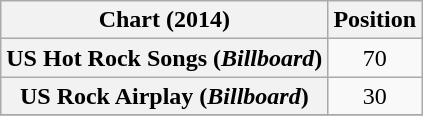<table class="wikitable plainrowheaders sortable">
<tr>
<th>Chart (2014)</th>
<th>Position</th>
</tr>
<tr>
<th scope="row">US Hot Rock Songs (<em>Billboard</em>)</th>
<td style="text-align:center;">70</td>
</tr>
<tr>
<th scope="row">US Rock Airplay (<em>Billboard</em>)</th>
<td style="text-align:center;">30</td>
</tr>
<tr>
</tr>
</table>
